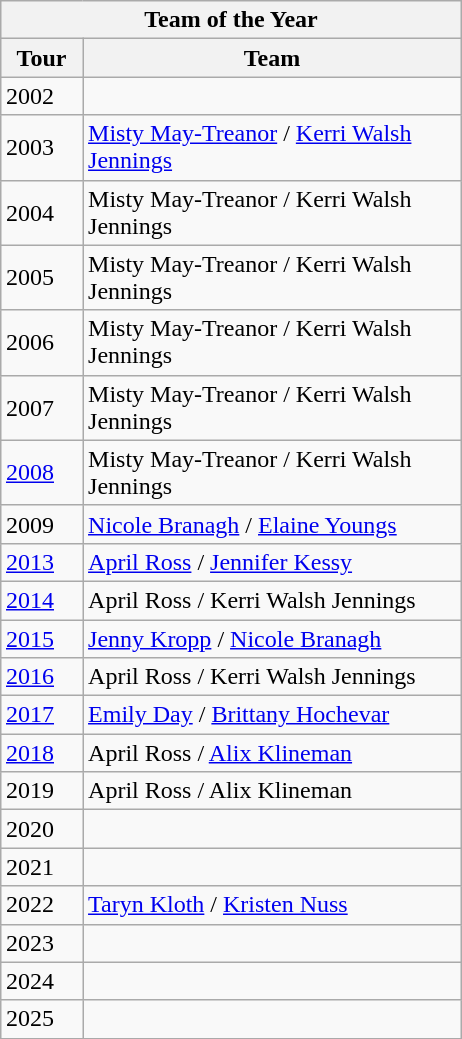<table class="wikitable" style="margin:0.5em auto;width=480;font-size:100%">
<tr>
<th width=300 colspan=2>Team of the Year</th>
</tr>
<tr>
<th width=30>Tour</th>
<th width=180>Team</th>
</tr>
<tr>
<td>2002</td>
<td></td>
</tr>
<tr>
<td>2003</td>
<td><a href='#'>Misty May-Treanor</a> / <a href='#'>Kerri Walsh Jennings</a></td>
</tr>
<tr>
<td>2004</td>
<td>Misty May-Treanor / Kerri Walsh Jennings</td>
</tr>
<tr>
<td>2005</td>
<td>Misty May-Treanor / Kerri Walsh Jennings</td>
</tr>
<tr>
<td>2006</td>
<td>Misty May-Treanor / Kerri Walsh Jennings</td>
</tr>
<tr>
<td>2007</td>
<td>Misty May-Treanor / Kerri Walsh Jennings</td>
</tr>
<tr>
<td><a href='#'>2008</a></td>
<td>Misty May-Treanor / Kerri Walsh Jennings</td>
</tr>
<tr>
<td>2009</td>
<td><a href='#'>Nicole Branagh</a> / <a href='#'>Elaine Youngs</a></td>
</tr>
<tr>
<td><a href='#'>2013</a></td>
<td><a href='#'>April Ross</a> / <a href='#'>Jennifer Kessy</a></td>
</tr>
<tr>
<td><a href='#'>2014</a></td>
<td>April Ross / Kerri Walsh Jennings</td>
</tr>
<tr>
<td><a href='#'>2015</a></td>
<td><a href='#'>Jenny Kropp</a> / <a href='#'>Nicole Branagh</a></td>
</tr>
<tr>
<td><a href='#'>2016</a></td>
<td>April Ross / Kerri Walsh Jennings</td>
</tr>
<tr>
<td><a href='#'>2017</a></td>
<td><a href='#'>Emily Day</a> / <a href='#'>Brittany Hochevar</a></td>
</tr>
<tr>
<td><a href='#'>2018</a></td>
<td>April Ross / <a href='#'>Alix Klineman</a></td>
</tr>
<tr>
<td 2019 AVP Pro Beach Volleyball Tour>2019</td>
<td>April Ross / Alix Klineman</td>
</tr>
<tr>
<td>2020</td>
<td></td>
</tr>
<tr>
<td>2021</td>
<td></td>
</tr>
<tr>
<td>2022</td>
<td><a href='#'>Taryn Kloth</a> / <a href='#'>Kristen Nuss</a></td>
</tr>
<tr>
<td>2023</td>
<td></td>
</tr>
<tr>
<td>2024</td>
<td></td>
</tr>
<tr>
<td>2025</td>
<td></td>
</tr>
</table>
